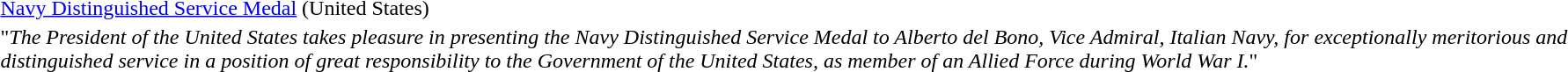<table>
<tr>
<td rowspan=2 style="width:60px; vertical-align:top;"></td>
<td><a href='#'>Navy Distinguished Service Medal</a> (United States)</td>
</tr>
<tr>
<td>"<em>The President of the United States takes pleasure in presenting the Navy Distinguished Service Medal to Alberto del Bono, Vice Admiral, Italian Navy, for exceptionally meritorious and distinguished service in a position of great responsibility to the Government of the United States, as member of an Allied Force during World War I.</em>"</td>
</tr>
</table>
